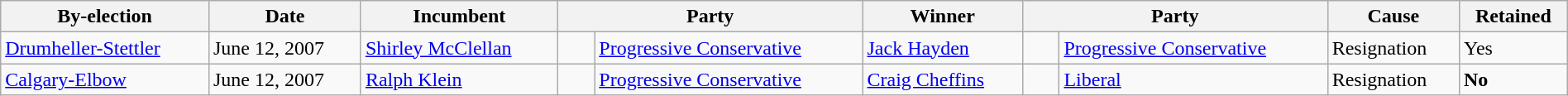<table class=wikitable style="width:100%">
<tr>
<th>By-election</th>
<th>Date</th>
<th>Incumbent</th>
<th colspan=2>Party</th>
<th>Winner</th>
<th colspan=2>Party</th>
<th>Cause</th>
<th>Retained</th>
</tr>
<tr>
<td><a href='#'>Drumheller-Stettler</a></td>
<td>June 12, 2007</td>
<td><a href='#'>Shirley McClellan</a></td>
<td>    </td>
<td><a href='#'>Progressive Conservative</a></td>
<td><a href='#'>Jack Hayden</a></td>
<td>    </td>
<td><a href='#'>Progressive Conservative</a></td>
<td>Resignation</td>
<td>Yes</td>
</tr>
<tr>
<td><a href='#'>Calgary-Elbow</a></td>
<td>June 12, 2007</td>
<td><a href='#'>Ralph Klein</a></td>
<td>    </td>
<td><a href='#'>Progressive Conservative</a></td>
<td><a href='#'>Craig Cheffins</a></td>
<td>    </td>
<td><a href='#'>Liberal</a></td>
<td>Resignation</td>
<td><strong>No</strong></td>
</tr>
</table>
